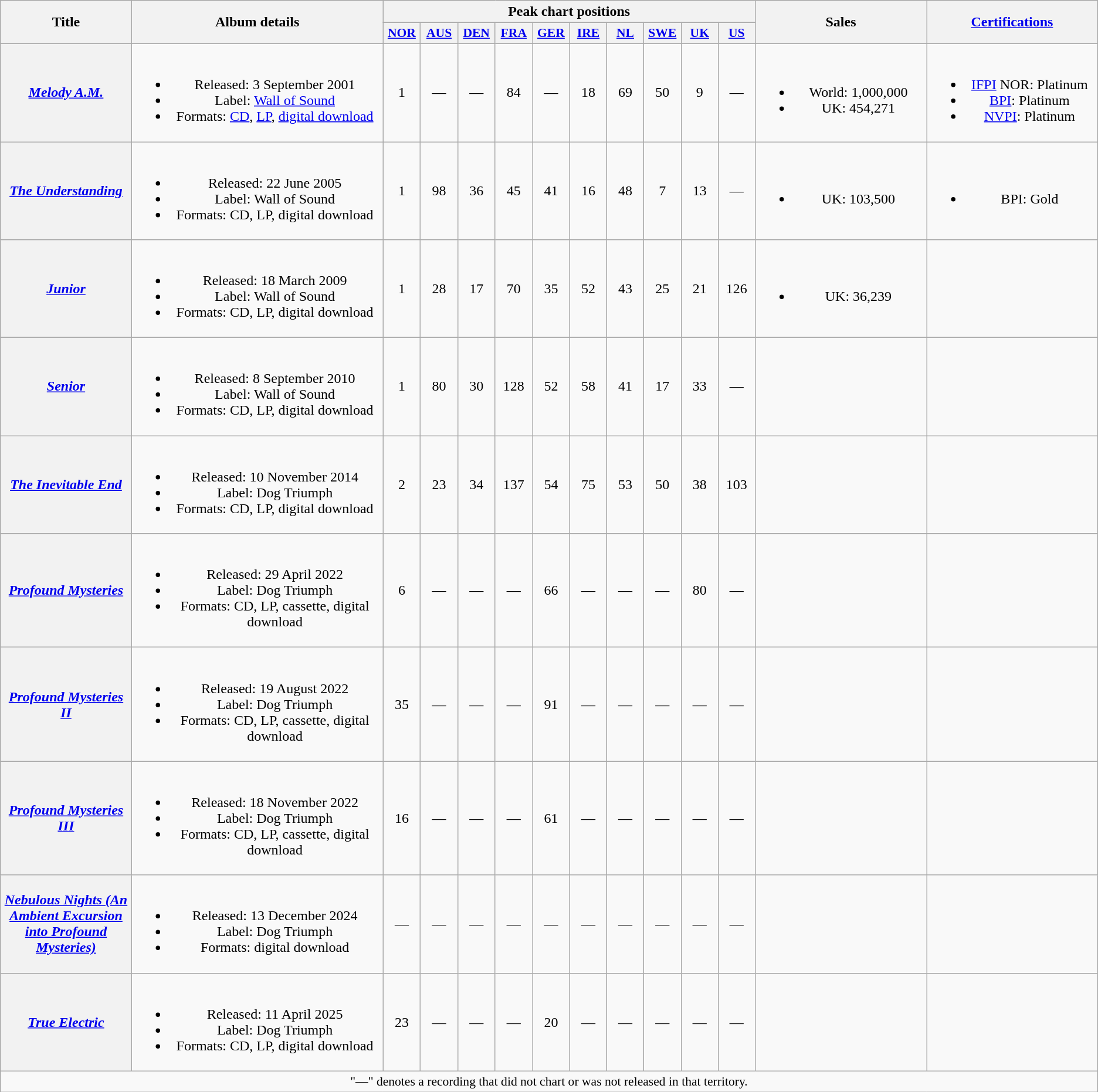<table class="wikitable plainrowheaders" style="text-align:center;">
<tr>
<th scope="col" rowspan="2" style="width:9em;">Title</th>
<th scope="col" rowspan="2" style="width:18em;">Album details</th>
<th scope="col" colspan="10">Peak chart positions</th>
<th scope="col" rowspan="2" style="width:12em;">Sales</th>
<th scope="col" rowspan="2" style="width:12em;"><a href='#'>Certifications</a></th>
</tr>
<tr>
<th scope="col" style="width:2.5em;font-size:90%;"><a href='#'>NOR</a><br></th>
<th scope="col" style="width:2.5em;font-size:90%;"><a href='#'>AUS</a><br></th>
<th scope="col" style="width:2.5em;font-size:90%;"><a href='#'>DEN</a><br></th>
<th scope="col" style="width:2.5em;font-size:90%;"><a href='#'>FRA</a><br></th>
<th scope="col" style="width:2.5em;font-size:90%;"><a href='#'>GER</a><br></th>
<th scope="col" style="width:2.5em;font-size:90%;"><a href='#'>IRE</a><br></th>
<th scope="col" style="width:2.5em;font-size:90%;"><a href='#'>NL</a><br></th>
<th scope="col" style="width:2.5em;font-size:90%;"><a href='#'>SWE</a><br></th>
<th scope="col" style="width:2.5em;font-size:90%;"><a href='#'>UK</a><br></th>
<th scope="col" style="width:2.5em;font-size:90%;"><a href='#'>US</a><br></th>
</tr>
<tr>
<th scope="row"><em><a href='#'>Melody A.M.</a></em></th>
<td><br><ul><li>Released: 3 September 2001</li><li>Label: <a href='#'>Wall of Sound</a></li><li>Formats: <a href='#'>CD</a>, <a href='#'>LP</a>, <a href='#'>digital download</a></li></ul></td>
<td>1</td>
<td>—</td>
<td>—</td>
<td>84</td>
<td>—</td>
<td>18</td>
<td>69</td>
<td>50</td>
<td>9</td>
<td>—</td>
<td><br><ul><li>World: 1,000,000 </li><li>UK: 454,271</li></ul></td>
<td><br><ul><li><a href='#'>IFPI</a> NOR: Platinum</li><li><a href='#'>BPI</a>: Platinum</li><li><a href='#'>NVPI</a>: Platinum</li></ul></td>
</tr>
<tr>
<th scope="row"><em><a href='#'>The Understanding</a></em></th>
<td><br><ul><li>Released: 22 June 2005</li><li>Label: Wall of Sound</li><li>Formats: CD, LP, digital download</li></ul></td>
<td>1</td>
<td>98</td>
<td>36</td>
<td>45</td>
<td>41</td>
<td>16</td>
<td>48</td>
<td>7</td>
<td>13</td>
<td>—</td>
<td><br><ul><li>UK: 103,500</li></ul></td>
<td><br><ul><li>BPI: Gold</li></ul></td>
</tr>
<tr>
<th scope="row"><em><a href='#'>Junior</a></em></th>
<td><br><ul><li>Released: 18 March 2009</li><li>Label: Wall of Sound</li><li>Formats: CD, LP, digital download</li></ul></td>
<td>1</td>
<td>28</td>
<td>17</td>
<td>70</td>
<td>35</td>
<td>52</td>
<td>43</td>
<td>25</td>
<td>21</td>
<td>126</td>
<td><br><ul><li>UK: 36,239</li></ul></td>
<td></td>
</tr>
<tr>
<th scope="row"><em><a href='#'>Senior</a></em></th>
<td><br><ul><li>Released: 8 September 2010</li><li>Label: Wall of Sound</li><li>Formats: CD, LP, digital download</li></ul></td>
<td>1</td>
<td>80</td>
<td>30</td>
<td>128</td>
<td>52</td>
<td>58</td>
<td>41</td>
<td>17</td>
<td>33</td>
<td>—</td>
<td></td>
<td></td>
</tr>
<tr>
<th scope="row"><em><a href='#'>The Inevitable End</a></em></th>
<td><br><ul><li>Released: 10 November 2014</li><li>Label: Dog Triumph</li><li>Formats: CD, LP, digital download</li></ul></td>
<td>2</td>
<td>23</td>
<td>34</td>
<td>137</td>
<td>54</td>
<td>75</td>
<td>53</td>
<td>50</td>
<td>38</td>
<td>103</td>
<td></td>
<td></td>
</tr>
<tr>
<th scope="row"><em><a href='#'>Profound Mysteries</a></em></th>
<td><br><ul><li>Released: 29 April 2022</li><li>Label: Dog Triumph</li><li>Formats: CD, LP, cassette, digital download</li></ul></td>
<td>6</td>
<td>—</td>
<td>—</td>
<td>—</td>
<td>66</td>
<td>—</td>
<td>—</td>
<td>—</td>
<td>80</td>
<td>—</td>
<td></td>
<td></td>
</tr>
<tr>
<th scope="row"><em><a href='#'>Profound Mysteries II</a></em></th>
<td><br><ul><li>Released: 19 August 2022</li><li>Label: Dog Triumph</li><li>Formats: CD, LP, cassette, digital download</li></ul></td>
<td>35</td>
<td>—</td>
<td>—</td>
<td>—</td>
<td>91</td>
<td>—</td>
<td>—</td>
<td>—</td>
<td>—</td>
<td>—</td>
<td></td>
<td></td>
</tr>
<tr>
<th scope="row"><em><a href='#'>Profound Mysteries III</a></em></th>
<td><br><ul><li>Released: 18 November 2022</li><li>Label: Dog Triumph</li><li>Formats: CD, LP, cassette, digital download</li></ul></td>
<td>16</td>
<td>—</td>
<td>—</td>
<td>—</td>
<td>61</td>
<td>—</td>
<td>—</td>
<td>—</td>
<td>—</td>
<td>—</td>
<td></td>
<td></td>
</tr>
<tr>
<th scope="row"><em><a href='#'>Nebulous Nights (An Ambient Excursion into Profound Mysteries)</a></em></th>
<td><br><ul><li>Released: 13 December 2024</li><li>Label: Dog Triumph</li><li>Formats: digital download</li></ul></td>
<td>—</td>
<td>—</td>
<td>—</td>
<td>—</td>
<td>—</td>
<td>—</td>
<td>—</td>
<td>—</td>
<td>—</td>
<td>—</td>
<td></td>
<td></td>
</tr>
<tr>
<th scope="row"><em><a href='#'>True Electric</a></em></th>
<td><br><ul><li>Released: 11 April 2025</li><li>Label: Dog Triumph</li><li>Formats: CD, LP, digital download</li></ul></td>
<td>23<br></td>
<td>—</td>
<td>—</td>
<td>—</td>
<td>20</td>
<td>—</td>
<td>—</td>
<td>—</td>
<td>—</td>
<td>—</td>
<td></td>
<td></td>
</tr>
<tr>
<td colspan="14" style="font-size:90%">"—" denotes a recording that did not chart or was not released in that territory.</td>
</tr>
</table>
